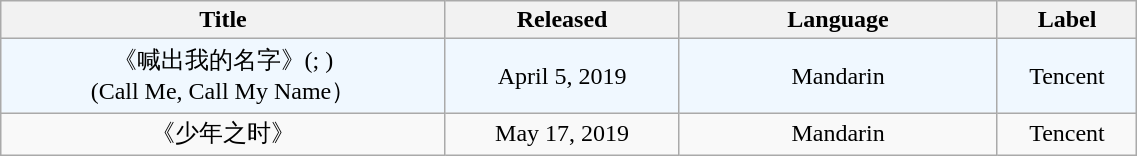<table class="wikitable" width="60%" style="text-align:center">
<tr>
<th>Title</th>
<th>Released</th>
<th width="28%">Language</th>
<th>Label</th>
</tr>
<tr bgcolor="#F0F8FF">
<td>《喊出我的名字》(; )<br>(Call Me, Call My Name）</td>
<td>April 5, 2019</td>
<td>Mandarin</td>
<td>Tencent</td>
</tr>
<tr>
<td>《少年之时》</td>
<td>May 17, 2019</td>
<td>Mandarin</td>
<td>Tencent</td>
</tr>
</table>
